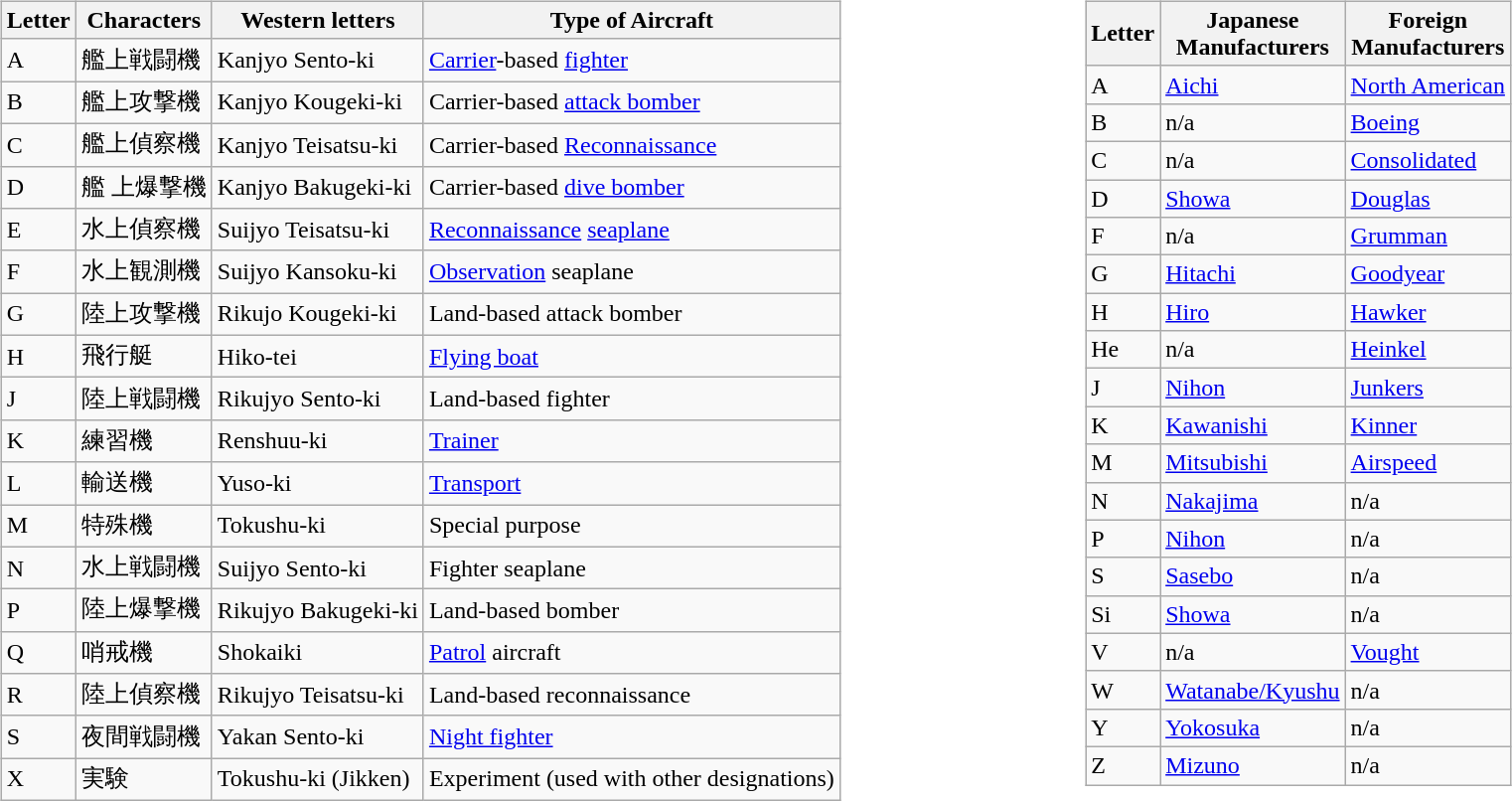<table cellspacing="20" style="width:90%">
<tr>
<td valign="top"><br><table class="wikitable sortable">
<tr>
<th>Letter</th>
<th>Characters</th>
<th>Western letters</th>
<th>Type of Aircraft</th>
</tr>
<tr>
<td>A</td>
<td>艦上戦闘機</td>
<td>Kanjyo Sento-ki</td>
<td><a href='#'>Carrier</a>-based <a href='#'>fighter</a></td>
</tr>
<tr>
<td>B</td>
<td>艦上攻撃機</td>
<td>Kanjyo Kougeki-ki</td>
<td>Carrier-based <a href='#'>attack bomber</a></td>
</tr>
<tr>
<td>C</td>
<td>艦上偵察機</td>
<td>Kanjyo Teisatsu-ki</td>
<td>Carrier-based <a href='#'>Reconnaissance</a></td>
</tr>
<tr>
<td>D</td>
<td>艦 上爆撃機</td>
<td>Kanjyo Bakugeki-ki</td>
<td>Carrier-based <a href='#'>dive bomber</a></td>
</tr>
<tr>
<td>E</td>
<td>水上偵察機</td>
<td>Suijyo Teisatsu-ki</td>
<td><a href='#'>Reconnaissance</a> <a href='#'>seaplane</a></td>
</tr>
<tr>
<td>F</td>
<td>水上観測機</td>
<td>Suijyo Kansoku-ki</td>
<td><a href='#'>Observation</a> seaplane</td>
</tr>
<tr>
<td>G</td>
<td>陸上攻撃機</td>
<td>Rikujo Kougeki-ki</td>
<td>Land-based attack bomber</td>
</tr>
<tr>
<td>H</td>
<td>飛行艇</td>
<td>Hiko-tei</td>
<td><a href='#'>Flying boat</a></td>
</tr>
<tr>
<td>J</td>
<td>陸上戦闘機</td>
<td>Rikujyo Sento-ki</td>
<td>Land-based fighter</td>
</tr>
<tr>
<td>K</td>
<td>練習機</td>
<td>Renshuu-ki</td>
<td><a href='#'>Trainer</a></td>
</tr>
<tr>
<td>L</td>
<td>輸送機</td>
<td>Yuso-ki</td>
<td><a href='#'>Transport</a></td>
</tr>
<tr>
<td>M</td>
<td>特殊機</td>
<td>Tokushu-ki</td>
<td>Special purpose</td>
</tr>
<tr>
<td>N</td>
<td>水上戦闘機</td>
<td>Suijyo Sento-ki</td>
<td>Fighter seaplane</td>
</tr>
<tr>
<td>P</td>
<td>陸上爆撃機</td>
<td>Rikujyo Bakugeki-ki</td>
<td>Land-based bomber</td>
</tr>
<tr>
<td>Q</td>
<td>哨戒機</td>
<td>Shokaiki</td>
<td><a href='#'>Patrol</a> aircraft</td>
</tr>
<tr>
<td>R</td>
<td>陸上偵察機</td>
<td>Rikujyo Teisatsu-ki</td>
<td>Land-based reconnaissance</td>
</tr>
<tr>
<td>S</td>
<td>夜間戦闘機</td>
<td>Yakan Sento-ki</td>
<td><a href='#'>Night fighter</a></td>
</tr>
<tr>
<td>X</td>
<td>実験</td>
<td>Tokushu-ki (Jikken)</td>
<td>Experiment (used with other designations)</td>
</tr>
</table>
</td>
<td valign="top"><br><table class="wikitable sortable" border="1">
<tr>
<th>Letter</th>
<th>Japanese<br>Manufacturers</th>
<th>Foreign<br>Manufacturers</th>
</tr>
<tr>
<td>A</td>
<td><a href='#'>Aichi</a></td>
<td><a href='#'>North American</a></td>
</tr>
<tr>
<td>B</td>
<td>n/a</td>
<td><a href='#'>Boeing</a></td>
</tr>
<tr>
<td>C</td>
<td>n/a</td>
<td><a href='#'>Consolidated</a></td>
</tr>
<tr>
<td>D</td>
<td><a href='#'>Showa</a></td>
<td><a href='#'>Douglas</a></td>
</tr>
<tr>
<td>F</td>
<td>n/a</td>
<td><a href='#'>Grumman</a></td>
</tr>
<tr>
<td>G</td>
<td><a href='#'>Hitachi</a></td>
<td><a href='#'>Goodyear</a></td>
</tr>
<tr>
<td>H</td>
<td><a href='#'>Hiro</a></td>
<td><a href='#'>Hawker</a></td>
</tr>
<tr>
<td>He</td>
<td>n/a</td>
<td><a href='#'>Heinkel</a></td>
</tr>
<tr>
<td>J</td>
<td><a href='#'>Nihon</a></td>
<td><a href='#'>Junkers</a></td>
</tr>
<tr>
<td>K</td>
<td><a href='#'>Kawanishi</a></td>
<td><a href='#'>Kinner</a></td>
</tr>
<tr>
<td>M</td>
<td><a href='#'>Mitsubishi</a></td>
<td><a href='#'>Airspeed</a></td>
</tr>
<tr>
<td>N</td>
<td><a href='#'>Nakajima</a></td>
<td>n/a</td>
</tr>
<tr>
<td>P</td>
<td><a href='#'>Nihon</a></td>
<td>n/a</td>
</tr>
<tr>
<td>S</td>
<td><a href='#'>Sasebo</a></td>
<td>n/a</td>
</tr>
<tr>
<td>Si</td>
<td><a href='#'>Showa</a></td>
<td>n/a</td>
</tr>
<tr>
<td>V</td>
<td>n/a</td>
<td><a href='#'>Vought</a></td>
</tr>
<tr>
<td>W</td>
<td><a href='#'>Watanabe/Kyushu</a></td>
<td>n/a</td>
</tr>
<tr>
<td>Y</td>
<td><a href='#'>Yokosuka</a></td>
<td>n/a</td>
</tr>
<tr>
<td>Z</td>
<td><a href='#'>Mizuno</a></td>
<td>n/a</td>
</tr>
</table>
</td>
</tr>
</table>
